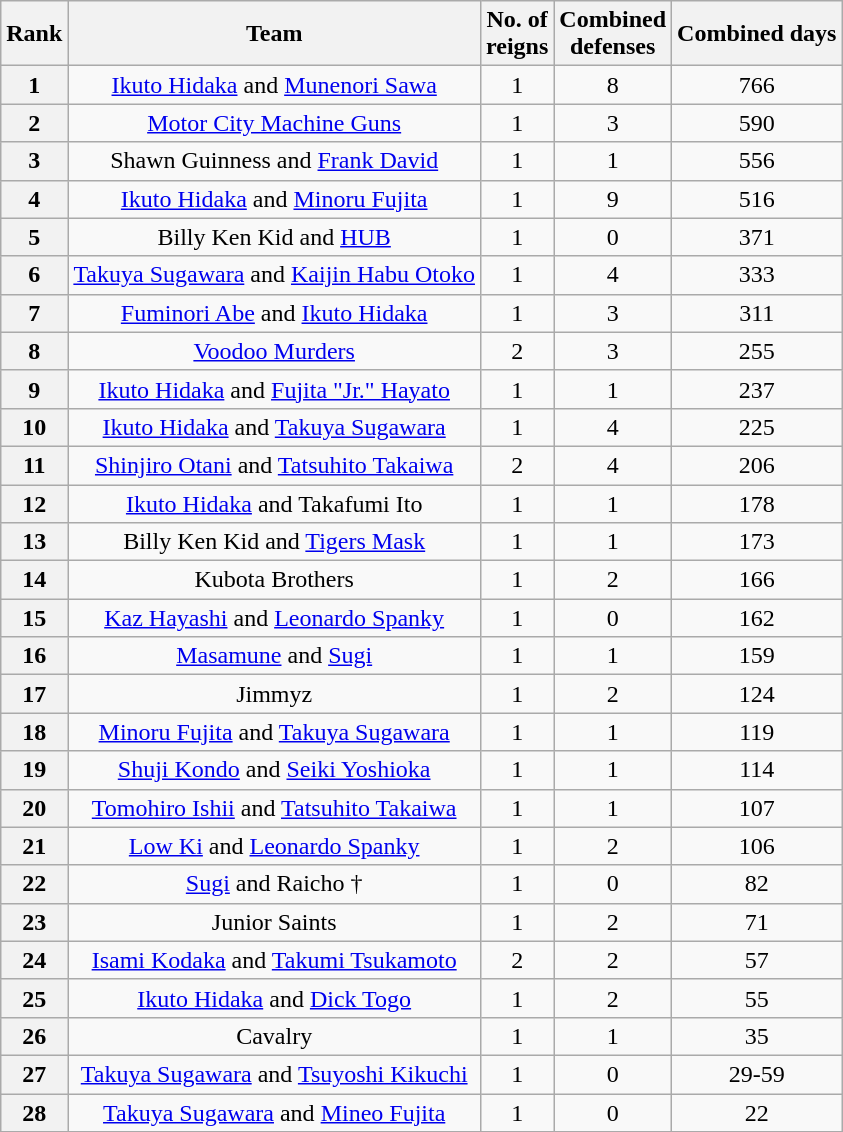<table class="wikitable sortable" style="text-align: center">
<tr>
<th>Rank</th>
<th>Team</th>
<th>No. of<br>reigns</th>
<th>Combined<br>defenses</th>
<th data-sort-type="number">Combined days</th>
</tr>
<tr>
<th>1</th>
<td><a href='#'>Ikuto Hidaka</a> and <a href='#'>Munenori Sawa</a></td>
<td>1</td>
<td>8</td>
<td>766</td>
</tr>
<tr>
<th>2</th>
<td><a href='#'>Motor City Machine Guns</a><br></td>
<td>1</td>
<td>3</td>
<td>590</td>
</tr>
<tr>
<th>3</th>
<td>Shawn Guinness and <a href='#'>Frank David</a></td>
<td>1</td>
<td>1</td>
<td>556</td>
</tr>
<tr>
<th>4</th>
<td><a href='#'>Ikuto Hidaka</a> and <a href='#'>Minoru Fujita</a></td>
<td>1</td>
<td>9</td>
<td>516</td>
</tr>
<tr>
<th>5</th>
<td>Billy Ken Kid and <a href='#'>HUB</a></td>
<td>1</td>
<td>0</td>
<td>371</td>
</tr>
<tr>
<th>6</th>
<td><a href='#'>Takuya Sugawara</a> and <a href='#'>Kaijin Habu Otoko</a></td>
<td>1</td>
<td>4</td>
<td>333</td>
</tr>
<tr>
<th>7</th>
<td><a href='#'>Fuminori Abe</a> and <a href='#'>Ikuto Hidaka</a></td>
<td>1</td>
<td>3</td>
<td>311</td>
</tr>
<tr>
<th>8</th>
<td><a href='#'>Voodoo Murders</a><br></td>
<td>2</td>
<td>3</td>
<td>255</td>
</tr>
<tr>
<th>9</th>
<td><a href='#'>Ikuto Hidaka</a> and <a href='#'>Fujita "Jr." Hayato</a></td>
<td>1</td>
<td>1</td>
<td>237</td>
</tr>
<tr>
<th>10</th>
<td><a href='#'>Ikuto Hidaka</a> and <a href='#'>Takuya Sugawara</a></td>
<td>1</td>
<td>4</td>
<td>225</td>
</tr>
<tr>
<th>11</th>
<td><a href='#'>Shinjiro Otani</a> and <a href='#'>Tatsuhito Takaiwa</a></td>
<td>2</td>
<td>4</td>
<td>206</td>
</tr>
<tr>
<th>12</th>
<td><a href='#'>Ikuto Hidaka</a> and Takafumi Ito</td>
<td>1</td>
<td>1</td>
<td>178</td>
</tr>
<tr>
<th>13</th>
<td>Billy Ken Kid and <a href='#'>Tigers Mask</a></td>
<td>1</td>
<td>1</td>
<td>173</td>
</tr>
<tr>
<th>14</th>
<td>Kubota Brothers<br></td>
<td>1</td>
<td>2</td>
<td>166</td>
</tr>
<tr>
<th>15</th>
<td><a href='#'>Kaz Hayashi</a> and <a href='#'>Leonardo Spanky</a></td>
<td>1</td>
<td>0</td>
<td>162</td>
</tr>
<tr>
<th>16</th>
<td><a href='#'>Masamune</a> and <a href='#'>Sugi</a></td>
<td>1</td>
<td>1</td>
<td>159</td>
</tr>
<tr>
<th>17</th>
<td>Jimmyz<br></td>
<td>1</td>
<td>2</td>
<td>124</td>
</tr>
<tr>
<th>18</th>
<td><a href='#'>Minoru Fujita</a> and <a href='#'>Takuya Sugawara</a></td>
<td>1</td>
<td>1</td>
<td>119</td>
</tr>
<tr>
<th>19</th>
<td><a href='#'>Shuji Kondo</a> and <a href='#'>Seiki Yoshioka</a></td>
<td>1</td>
<td>1</td>
<td>114</td>
</tr>
<tr>
<th>20</th>
<td><a href='#'>Tomohiro Ishii</a> and <a href='#'>Tatsuhito Takaiwa</a></td>
<td>1</td>
<td>1</td>
<td>107</td>
</tr>
<tr>
<th>21</th>
<td><a href='#'>Low Ki</a> and <a href='#'>Leonardo Spanky</a></td>
<td>1</td>
<td>2</td>
<td>106</td>
</tr>
<tr>
<th>22</th>
<td><a href='#'>Sugi</a> and Raicho †</td>
<td>1</td>
<td>0</td>
<td>82</td>
</tr>
<tr>
<th>23</th>
<td>Junior Saints<br></td>
<td>1</td>
<td>2</td>
<td>71</td>
</tr>
<tr>
<th>24</th>
<td><a href='#'>Isami Kodaka</a> and <a href='#'>Takumi Tsukamoto</a></td>
<td>2</td>
<td>2</td>
<td>57</td>
</tr>
<tr>
<th>25</th>
<td><a href='#'>Ikuto Hidaka</a> and <a href='#'>Dick Togo</a></td>
<td>1</td>
<td>2</td>
<td>55</td>
</tr>
<tr>
<th>26</th>
<td>Cavalry<br></td>
<td>1</td>
<td>1</td>
<td>35</td>
</tr>
<tr>
<th>27</th>
<td><a href='#'>Takuya Sugawara</a> and <a href='#'>Tsuyoshi Kikuchi</a></td>
<td>1</td>
<td>0</td>
<td>29-59</td>
</tr>
<tr>
<th>28</th>
<td><a href='#'>Takuya Sugawara</a> and <a href='#'>Mineo Fujita</a></td>
<td>1</td>
<td>0</td>
<td>22</td>
</tr>
<tr>
</tr>
</table>
